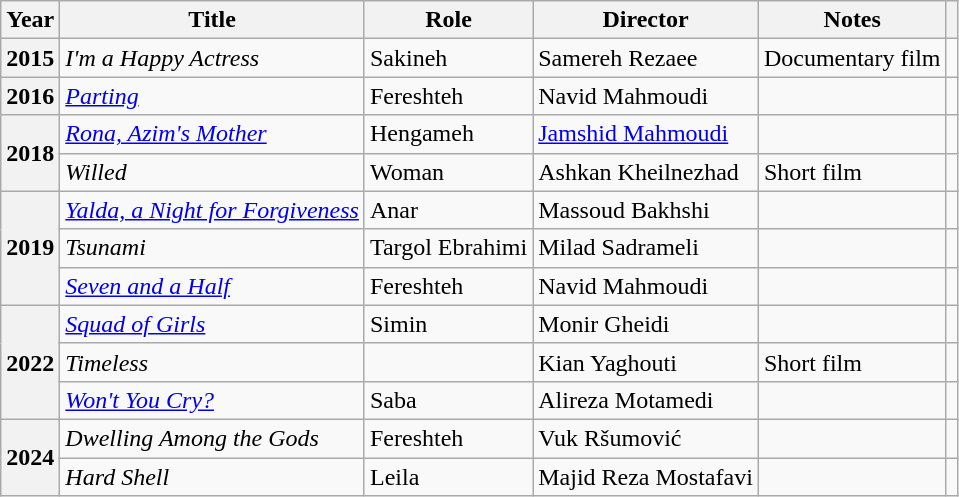<table class="wikitable plainrowheaders sortable"  style=font-size:100%>
<tr>
<th scope="col">Year</th>
<th scope="col">Title</th>
<th scope="col">Role</th>
<th scope="col">Director</th>
<th scope="col" class="unsortable">Notes</th>
<th scope="col" class="unsortable"></th>
</tr>
<tr>
<th scope=row>2015</th>
<td><em>I'm a Happy Actress</em></td>
<td>Sakineh</td>
<td>Samereh Rezaee</td>
<td>Documentary film</td>
<td></td>
</tr>
<tr>
<th scope=row>2016</th>
<td><em><a href='#'>Parting</a></em></td>
<td>Fereshteh</td>
<td>Navid Mahmoudi</td>
<td></td>
<td></td>
</tr>
<tr>
<th scope=row rowspan="2">2018</th>
<td><em><a href='#'>Rona, Azim's Mother</a></em></td>
<td>Hengameh</td>
<td><a href='#'>Jamshid Mahmoudi</a></td>
<td></td>
<td></td>
</tr>
<tr>
<td><em>Willed</em></td>
<td>Woman</td>
<td>Ashkan Kheilnezhad</td>
<td>Short film</td>
<td></td>
</tr>
<tr>
<th scope=row rowspan="3">2019</th>
<td><em><a href='#'>Yalda, a Night for Forgiveness</a></em></td>
<td>Anar</td>
<td>Massoud Bakhshi</td>
<td></td>
<td></td>
</tr>
<tr>
<td><em>Tsunami</em></td>
<td>Targol Ebrahimi</td>
<td>Milad Sadrameli</td>
<td></td>
<td></td>
</tr>
<tr>
<td><em><a href='#'>Seven and a Half</a></em></td>
<td>Fereshteh</td>
<td>Navid Mahmoudi</td>
<td></td>
<td></td>
</tr>
<tr>
<th rowspan="3" scope="row">2022</th>
<td><em><a href='#'>Squad of Girls</a></em></td>
<td>Simin</td>
<td>Monir Gheidi</td>
<td></td>
<td></td>
</tr>
<tr>
<td><em>Timeless</em></td>
<td></td>
<td>Kian Yaghouti</td>
<td>Short film</td>
<td></td>
</tr>
<tr>
<td><em><a href='#'>Won't You Cry?</a></em></td>
<td>Saba</td>
<td>Alireza Motamedi</td>
<td></td>
<td></td>
</tr>
<tr>
<th rowspan="2" scope="row">2024</th>
<td><em>Dwelling Among the Gods</em></td>
<td>Fereshteh</td>
<td>Vuk Ršumović</td>
<td></td>
<td></td>
</tr>
<tr>
<td><em>Hard Shell</em></td>
<td>Leila</td>
<td>Majid Reza Mostafavi</td>
<td></td>
<td></td>
</tr>
</table>
